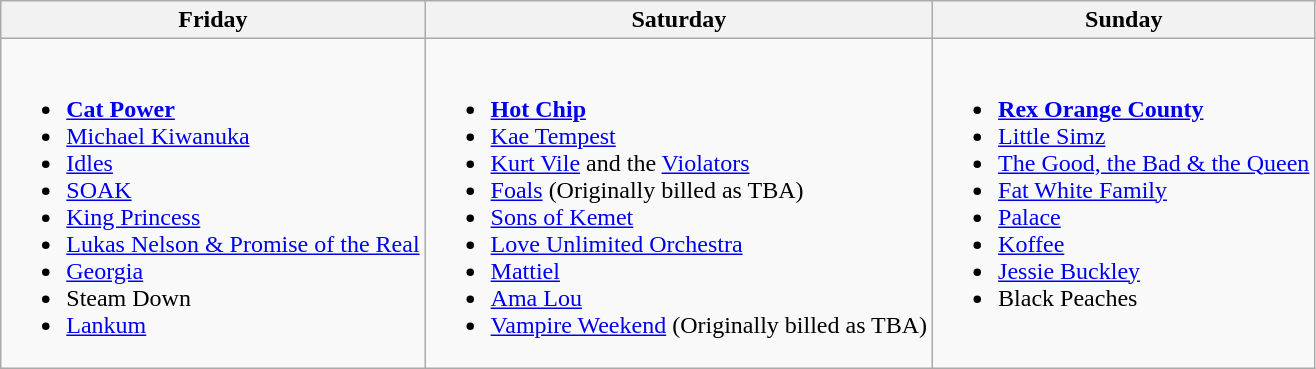<table class="wikitable">
<tr>
<th>Friday</th>
<th>Saturday</th>
<th>Sunday</th>
</tr>
<tr valign="top">
<td><br><ul><li><strong><a href='#'>Cat Power</a></strong></li><li><a href='#'>Michael Kiwanuka</a></li><li><a href='#'>Idles</a></li><li><a href='#'>SOAK</a></li><li><a href='#'>King Princess</a></li><li><a href='#'>Lukas Nelson & Promise of the Real</a></li><li><a href='#'>Georgia</a></li><li>Steam Down</li><li><a href='#'>Lankum</a></li></ul></td>
<td><br><ul><li><strong><a href='#'>Hot Chip</a></strong></li><li><a href='#'>Kae Tempest</a></li><li><a href='#'>Kurt Vile</a> and the <a href='#'>Violators</a></li><li><a href='#'>Foals</a> (Originally billed as TBA)</li><li><a href='#'>Sons of Kemet</a></li><li><a href='#'>Love Unlimited Orchestra</a></li><li><a href='#'>Mattiel</a></li><li><a href='#'>Ama Lou</a></li><li><a href='#'>Vampire Weekend</a> (Originally billed as TBA)</li></ul></td>
<td><br><ul><li><strong><a href='#'>Rex Orange County</a></strong></li><li><a href='#'>Little Simz</a></li><li><a href='#'>The Good, the Bad & the Queen</a></li><li><a href='#'>Fat White Family</a></li><li><a href='#'>Palace</a></li><li><a href='#'>Koffee</a></li><li><a href='#'>Jessie Buckley</a></li><li>Black Peaches</li></ul></td>
</tr>
</table>
